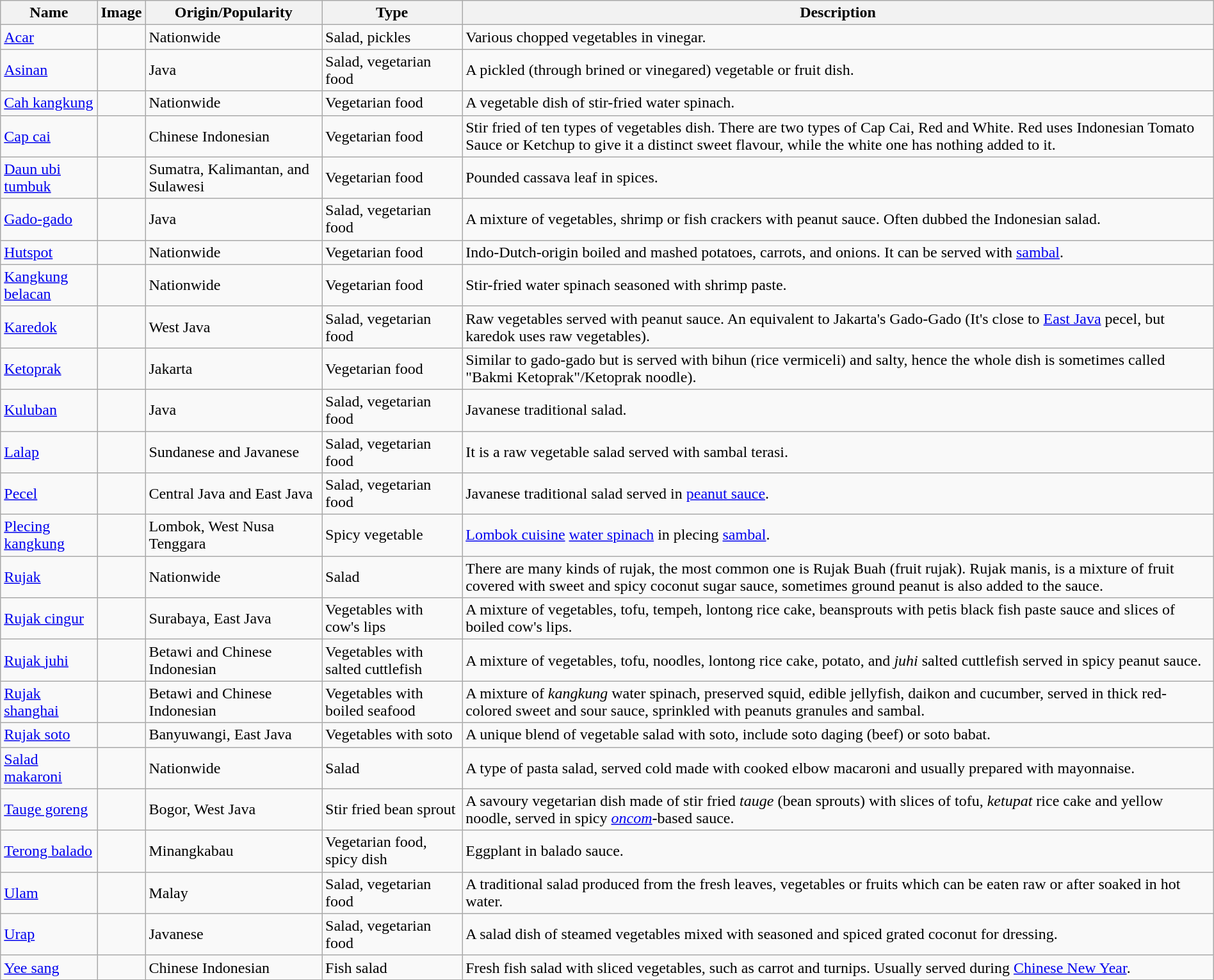<table class="wikitable sortable sticky-header" width="100%">
<tr>
<th>Name</th>
<th>Image</th>
<th>Origin/Popularity</th>
<th>Type</th>
<th>Description</th>
</tr>
<tr>
<td><a href='#'>Acar</a></td>
<td></td>
<td>Nationwide</td>
<td>Salad, pickles</td>
<td>Various chopped vegetables in vinegar.</td>
</tr>
<tr>
<td><a href='#'>Asinan</a></td>
<td></td>
<td>Java</td>
<td>Salad, vegetarian food</td>
<td>A pickled (through brined or vinegared) vegetable or fruit dish.</td>
</tr>
<tr>
<td><a href='#'>Cah kangkung</a></td>
<td></td>
<td>Nationwide</td>
<td>Vegetarian food</td>
<td>A vegetable dish of stir-fried water spinach.</td>
</tr>
<tr>
<td><a href='#'>Cap cai</a></td>
<td></td>
<td>Chinese Indonesian</td>
<td>Vegetarian food</td>
<td>Stir fried of ten types of vegetables dish. There are two types of Cap Cai, Red and White. Red uses Indonesian Tomato Sauce or Ketchup to give it a distinct sweet flavour, while the white one has nothing added to it.</td>
</tr>
<tr>
<td><a href='#'>Daun ubi tumbuk</a></td>
<td></td>
<td>Sumatra, Kalimantan, and Sulawesi</td>
<td>Vegetarian food</td>
<td>Pounded cassava leaf in spices.</td>
</tr>
<tr>
<td><a href='#'>Gado-gado</a></td>
<td></td>
<td>Java</td>
<td>Salad, vegetarian food</td>
<td>A mixture of vegetables, shrimp or fish crackers with peanut sauce. Often dubbed the Indonesian salad.</td>
</tr>
<tr>
<td><a href='#'>Hutspot</a></td>
<td></td>
<td>Nationwide</td>
<td>Vegetarian food</td>
<td>Indo-Dutch-origin boiled and mashed potatoes, carrots, and onions. It can be served with <a href='#'>sambal</a>.</td>
</tr>
<tr>
<td><a href='#'>Kangkung belacan</a></td>
<td></td>
<td>Nationwide</td>
<td>Vegetarian food</td>
<td>Stir-fried water spinach seasoned with shrimp paste.</td>
</tr>
<tr>
<td><a href='#'>Karedok</a></td>
<td></td>
<td>West Java</td>
<td>Salad, vegetarian food</td>
<td>Raw vegetables served with peanut sauce. An equivalent to Jakarta's Gado-Gado (It's close to <a href='#'>East Java</a> pecel, but karedok uses raw vegetables).</td>
</tr>
<tr>
<td><a href='#'>Ketoprak</a></td>
<td></td>
<td>Jakarta</td>
<td>Vegetarian food</td>
<td>Similar to gado-gado but is served with bihun (rice vermiceli) and salty, hence the whole dish is sometimes called "Bakmi Ketoprak"/Ketoprak noodle).</td>
</tr>
<tr>
<td><a href='#'>Kuluban</a></td>
<td></td>
<td>Java</td>
<td>Salad, vegetarian food</td>
<td>Javanese traditional salad.</td>
</tr>
<tr>
<td><a href='#'>Lalap</a></td>
<td></td>
<td>Sundanese and Javanese</td>
<td>Salad, vegetarian food</td>
<td>It is a raw vegetable salad served with sambal terasi.</td>
</tr>
<tr>
<td><a href='#'>Pecel</a></td>
<td></td>
<td>Central Java and East Java</td>
<td>Salad, vegetarian food</td>
<td>Javanese traditional salad served in <a href='#'>peanut sauce</a>.</td>
</tr>
<tr>
<td><a href='#'>Plecing kangkung</a></td>
<td></td>
<td>Lombok, West Nusa Tenggara</td>
<td>Spicy vegetable</td>
<td><a href='#'>Lombok cuisine</a> <a href='#'>water spinach</a> in plecing <a href='#'>sambal</a>.</td>
</tr>
<tr>
<td><a href='#'>Rujak</a></td>
<td></td>
<td>Nationwide</td>
<td>Salad</td>
<td>There are many kinds of rujak, the most common one is Rujak Buah (fruit rujak). Rujak manis, is a mixture of fruit covered with sweet and spicy coconut sugar sauce, sometimes ground peanut is also added to the sauce.</td>
</tr>
<tr>
<td><a href='#'>Rujak cingur</a></td>
<td></td>
<td>Surabaya, East Java</td>
<td>Vegetables with cow's lips</td>
<td>A mixture of vegetables, tofu, tempeh, lontong rice cake, beansprouts with petis black fish paste sauce and slices of boiled cow's lips.</td>
</tr>
<tr>
<td><a href='#'>Rujak juhi</a></td>
<td></td>
<td>Betawi and Chinese Indonesian</td>
<td>Vegetables with salted cuttlefish</td>
<td>A mixture of vegetables, tofu, noodles, lontong rice cake, potato, and <em>juhi</em> salted cuttlefish served in spicy peanut sauce.</td>
</tr>
<tr>
<td><a href='#'>Rujak shanghai</a></td>
<td></td>
<td>Betawi and Chinese Indonesian</td>
<td>Vegetables with boiled seafood</td>
<td>A mixture of <em>kangkung</em> water spinach, preserved squid, edible jellyfish, daikon and cucumber, served in thick red-colored sweet and sour sauce, sprinkled with peanuts granules and sambal.</td>
</tr>
<tr>
<td><a href='#'>Rujak soto</a></td>
<td></td>
<td>Banyuwangi, East Java</td>
<td>Vegetables with soto</td>
<td>A unique blend of vegetable salad with soto, include soto daging (beef) or soto babat.</td>
</tr>
<tr>
<td><a href='#'>Salad makaroni</a></td>
<td></td>
<td>Nationwide</td>
<td>Salad</td>
<td>A type of pasta salad, served cold made with cooked elbow macaroni and usually prepared with mayonnaise.</td>
</tr>
<tr>
<td><a href='#'>Tauge goreng</a></td>
<td></td>
<td>Bogor, West Java</td>
<td>Stir fried bean sprout</td>
<td>A savoury vegetarian dish made of stir fried <em>tauge</em> (bean sprouts) with slices of tofu, <em>ketupat</em> rice cake and yellow noodle, served in spicy <em><a href='#'>oncom</a></em>-based sauce.</td>
</tr>
<tr>
<td><a href='#'>Terong balado</a></td>
<td></td>
<td>Minangkabau</td>
<td>Vegetarian food, spicy dish</td>
<td>Eggplant in balado sauce.</td>
</tr>
<tr>
<td><a href='#'>Ulam</a></td>
<td></td>
<td>Malay</td>
<td>Salad, vegetarian food</td>
<td>A traditional salad produced from the fresh leaves, vegetables or fruits which can be eaten raw or after soaked in hot water.</td>
</tr>
<tr>
<td><a href='#'>Urap</a></td>
<td></td>
<td>Javanese</td>
<td>Salad, vegetarian food</td>
<td>A salad dish of steamed vegetables mixed with seasoned and spiced grated coconut for dressing.</td>
</tr>
<tr>
<td><a href='#'>Yee sang</a></td>
<td></td>
<td>Chinese Indonesian</td>
<td>Fish salad</td>
<td>Fresh fish salad with sliced vegetables, such as carrot and turnips. Usually served during <a href='#'>Chinese New Year</a>.</td>
</tr>
<tr>
</tr>
</table>
